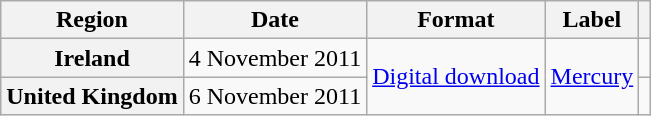<table class="wikitable plainrowheaders">
<tr>
<th scope="col">Region</th>
<th scope="col">Date</th>
<th scope="col">Format</th>
<th scope="col">Label</th>
<th scope="col"></th>
</tr>
<tr>
<th scope="row">Ireland</th>
<td>4 November 2011</td>
<td rowspan="2"><a href='#'>Digital download</a></td>
<td rowspan="2"><a href='#'>Mercury</a></td>
<td align="center"></td>
</tr>
<tr>
<th scope="row">United Kingdom</th>
<td>6 November 2011</td>
<td align="center"></td>
</tr>
</table>
